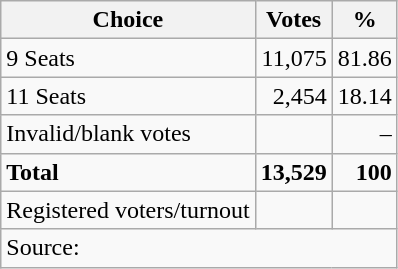<table class=wikitable style=text-align:right>
<tr>
<th>Choice</th>
<th>Votes</th>
<th>%</th>
</tr>
<tr>
<td align=left>9 Seats</td>
<td>11,075</td>
<td>81.86</td>
</tr>
<tr>
<td align=left>11 Seats</td>
<td>2,454</td>
<td>18.14</td>
</tr>
<tr>
<td align=left>Invalid/blank votes</td>
<td></td>
<td>–</td>
</tr>
<tr>
<td align=left><strong>Total</strong></td>
<td><strong>13,529</strong></td>
<td><strong>100</strong></td>
</tr>
<tr>
<td align=left>Registered voters/turnout</td>
<td></td>
<td></td>
</tr>
<tr>
<td align=left colspan=3>Source: </td>
</tr>
</table>
